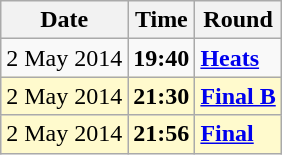<table class="wikitable">
<tr>
<th>Date</th>
<th>Time</th>
<th>Round</th>
</tr>
<tr>
<td>2 May 2014</td>
<td><strong>19:40</strong></td>
<td><strong><a href='#'>Heats</a></strong></td>
</tr>
<tr style=background:lemonchiffon>
<td>2 May 2014</td>
<td><strong>21:30</strong></td>
<td><strong><a href='#'>Final B</a></strong></td>
</tr>
<tr style=background:lemonchiffon>
<td>2 May 2014</td>
<td><strong>21:56</strong></td>
<td><strong><a href='#'>Final</a></strong></td>
</tr>
</table>
